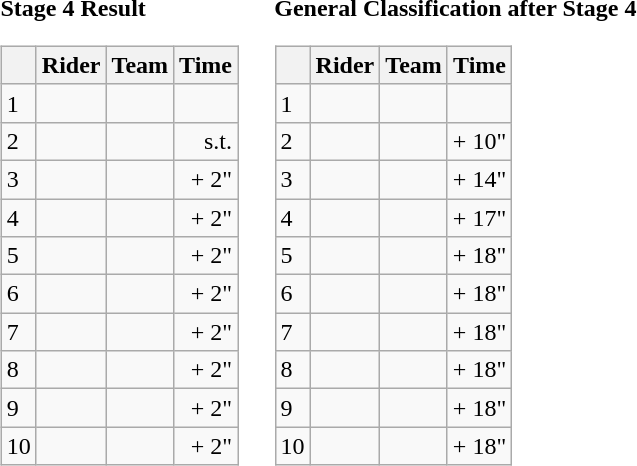<table>
<tr>
<td><strong>Stage 4 Result</strong><br><table class="wikitable">
<tr>
<th></th>
<th>Rider</th>
<th>Team</th>
<th>Time</th>
</tr>
<tr>
<td>1</td>
<td></td>
<td></td>
<td align="right"></td>
</tr>
<tr>
<td>2</td>
<td></td>
<td></td>
<td align="right">s.t.</td>
</tr>
<tr>
<td>3</td>
<td></td>
<td></td>
<td align="right">+ 2"</td>
</tr>
<tr>
<td>4</td>
<td></td>
<td></td>
<td align="right">+ 2"</td>
</tr>
<tr>
<td>5</td>
<td></td>
<td></td>
<td align="right">+ 2"</td>
</tr>
<tr>
<td>6</td>
<td></td>
<td></td>
<td align="right">+ 2"</td>
</tr>
<tr>
<td>7</td>
<td></td>
<td></td>
<td align="right">+ 2"</td>
</tr>
<tr>
<td>8</td>
<td></td>
<td></td>
<td align="right">+ 2"</td>
</tr>
<tr>
<td>9</td>
<td></td>
<td></td>
<td align="right">+ 2"</td>
</tr>
<tr>
<td>10</td>
<td></td>
<td></td>
<td align="right">+ 2"</td>
</tr>
</table>
</td>
<td></td>
<td><strong>General Classification after Stage 4</strong><br><table class="wikitable">
<tr>
<th></th>
<th>Rider</th>
<th>Team</th>
<th>Time</th>
</tr>
<tr>
<td>1</td>
<td> </td>
<td></td>
<td align="right"></td>
</tr>
<tr>
<td>2</td>
<td></td>
<td></td>
<td align="right">+ 10"</td>
</tr>
<tr>
<td>3</td>
<td></td>
<td></td>
<td align="right">+ 14"</td>
</tr>
<tr>
<td>4</td>
<td></td>
<td></td>
<td align="right">+ 17"</td>
</tr>
<tr>
<td>5</td>
<td></td>
<td></td>
<td align="right">+ 18"</td>
</tr>
<tr>
<td>6</td>
<td></td>
<td></td>
<td align="right">+ 18"</td>
</tr>
<tr>
<td>7</td>
<td></td>
<td></td>
<td align="right">+ 18"</td>
</tr>
<tr>
<td>8</td>
<td></td>
<td></td>
<td align="right">+ 18"</td>
</tr>
<tr>
<td>9</td>
<td></td>
<td></td>
<td align="right">+ 18"</td>
</tr>
<tr>
<td>10</td>
<td></td>
<td></td>
<td align="right">+ 18"</td>
</tr>
</table>
</td>
</tr>
</table>
